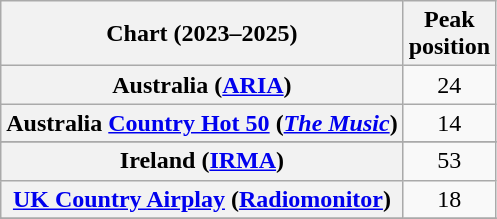<table class="wikitable sortable plainrowheaders" style="text-align:center">
<tr>
<th scope="col">Chart (2023–2025)</th>
<th scope="col">Peak<br>position</th>
</tr>
<tr>
<th scope="row">Australia (<a href='#'>ARIA</a>)</th>
<td>24</td>
</tr>
<tr>
<th scope="row">Australia <a href='#'>Country Hot 50</a> (<em><a href='#'>The Music</a></em>)</th>
<td>14</td>
</tr>
<tr>
</tr>
<tr>
</tr>
<tr>
</tr>
<tr>
<th scope="row">Ireland (<a href='#'>IRMA</a>)</th>
<td>53</td>
</tr>
<tr>
<th scope="row"><a href='#'>UK Country Airplay</a> (<a href='#'>Radiomonitor</a>)</th>
<td>18</td>
</tr>
<tr>
</tr>
<tr>
</tr>
<tr>
</tr>
</table>
